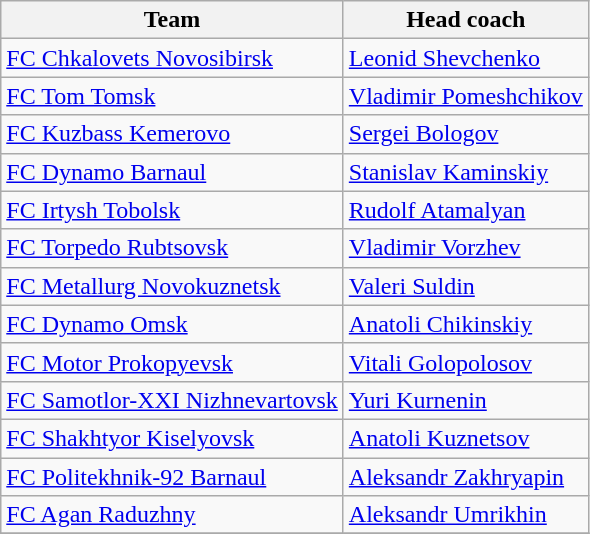<table class="wikitable">
<tr>
<th>Team</th>
<th>Head coach</th>
</tr>
<tr>
<td><a href='#'>FC Chkalovets Novosibirsk</a></td>
<td><a href='#'>Leonid Shevchenko</a></td>
</tr>
<tr>
<td><a href='#'>FC Tom Tomsk</a></td>
<td><a href='#'>Vladimir Pomeshchikov</a></td>
</tr>
<tr>
<td><a href='#'>FC Kuzbass Kemerovo</a></td>
<td><a href='#'>Sergei Bologov</a></td>
</tr>
<tr>
<td><a href='#'>FC Dynamo Barnaul</a></td>
<td><a href='#'>Stanislav Kaminskiy</a></td>
</tr>
<tr>
<td><a href='#'>FC Irtysh Tobolsk</a></td>
<td><a href='#'>Rudolf Atamalyan</a></td>
</tr>
<tr>
<td><a href='#'>FC Torpedo Rubtsovsk</a></td>
<td><a href='#'>Vladimir Vorzhev</a></td>
</tr>
<tr>
<td><a href='#'>FC Metallurg Novokuznetsk</a></td>
<td><a href='#'>Valeri Suldin</a></td>
</tr>
<tr>
<td><a href='#'>FC Dynamo Omsk</a></td>
<td><a href='#'>Anatoli Chikinskiy</a></td>
</tr>
<tr>
<td><a href='#'>FC Motor Prokopyevsk</a></td>
<td><a href='#'>Vitali Golopolosov</a></td>
</tr>
<tr>
<td><a href='#'>FC Samotlor-XXI Nizhnevartovsk</a></td>
<td><a href='#'>Yuri Kurnenin</a></td>
</tr>
<tr>
<td><a href='#'>FC Shakhtyor Kiselyovsk</a></td>
<td><a href='#'>Anatoli Kuznetsov</a></td>
</tr>
<tr>
<td><a href='#'>FC Politekhnik-92 Barnaul</a></td>
<td><a href='#'>Aleksandr Zakhryapin</a></td>
</tr>
<tr>
<td><a href='#'>FC Agan Raduzhny</a></td>
<td><a href='#'>Aleksandr Umrikhin</a></td>
</tr>
<tr>
</tr>
</table>
